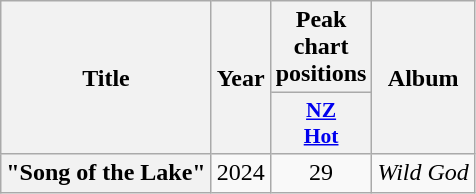<table class="wikitable plainrowheaders" style="text-align:center;">
<tr>
<th scope="col" rowspan="2">Title</th>
<th scope="col" rowspan="2">Year</th>
<th scope="col" colspan="1">Peak chart positions</th>
<th scope="col" rowspan="2">Album</th>
</tr>
<tr>
<th scope="col" style="width:2em;font-size:90%;"><a href='#'>NZ<br>Hot</a><br></th>
</tr>
<tr>
<th scope="row">"Song of the Lake"</th>
<td>2024</td>
<td>29</td>
<td><em>Wild God</em></td>
</tr>
</table>
